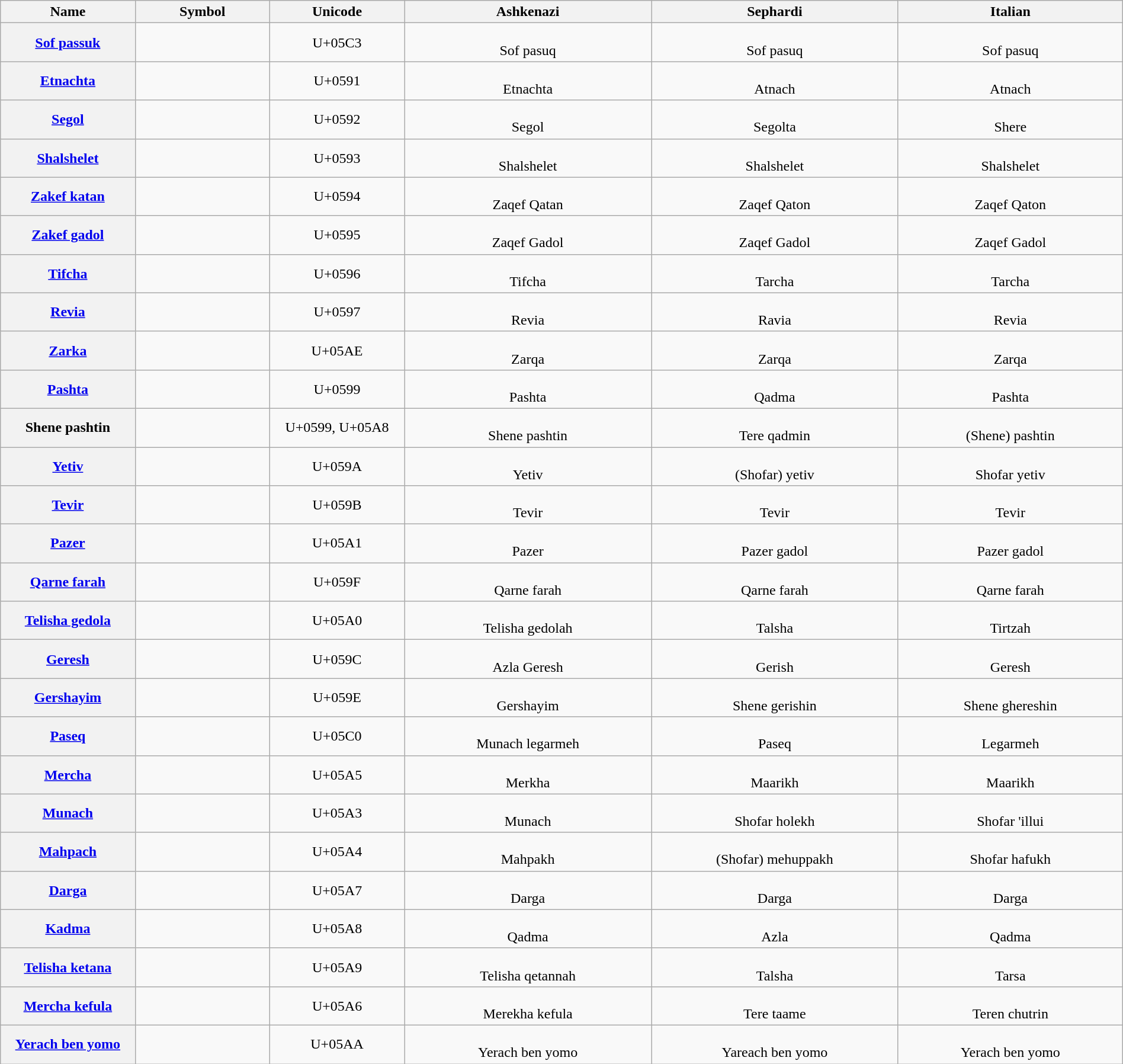<table class="wikitable" width="100%" style="text-align:center">
<tr>
<th scope="col" style="width: 12%;">Name</th>
<th scope="col" style="width: 12%;">Symbol</th>
<th scope="col" style="width: 12%;">Unicode</th>
<th scope="col" style="width: 22%;">Ashkenazi</th>
<th scope="col" style="width: 22%;">Sephardi</th>
<th scope="col" style="width: 22%;">Italian</th>
</tr>
<tr>
<th scope="row"><a href='#'>Sof passuk</a></th>
<td></td>
<td>U+05C3</td>
<td><br>Sof pasuq</td>
<td><br>Sof pasuq</td>
<td><br>Sof pasuq</td>
</tr>
<tr>
<th scope="row"><a href='#'>Etnachta</a></th>
<td></td>
<td>U+0591</td>
<td><br>Etnachta</td>
<td><br>Atnach</td>
<td><br>Atnach</td>
</tr>
<tr>
<th scope="row"><a href='#'>Segol</a></th>
<td></td>
<td>U+0592</td>
<td><br>Segol</td>
<td><br>Segolta</td>
<td><br>Shere</td>
</tr>
<tr>
<th scope="row"><a href='#'>Shalshelet</a></th>
<td></td>
<td>U+0593</td>
<td><br>Shalshelet</td>
<td><br>Shalshelet</td>
<td><br>Shalshelet</td>
</tr>
<tr>
<th scope="row"><a href='#'>Zakef katan</a></th>
<td></td>
<td>U+0594</td>
<td><br>Zaqef Qatan</td>
<td><br>Zaqef Qaton</td>
<td><br>Zaqef Qaton</td>
</tr>
<tr>
<th scope="row"><a href='#'>Zakef gadol</a></th>
<td></td>
<td>U+0595</td>
<td><br>Zaqef Gadol</td>
<td><br>Zaqef Gadol</td>
<td><br>Zaqef Gadol</td>
</tr>
<tr>
<th scope="row"><a href='#'>Tifcha</a></th>
<td></td>
<td>U+0596</td>
<td><br>Tifcha</td>
<td><br>Tarcha</td>
<td><br>Tarcha</td>
</tr>
<tr>
<th scope="row"><a href='#'>Revia</a></th>
<td></td>
<td>U+0597</td>
<td><br>Revia</td>
<td><br>Ravia</td>
<td><br>Revia</td>
</tr>
<tr>
<th scope="row"><a href='#'>Zarka</a></th>
<td></td>
<td>U+05AE</td>
<td><br>Zarqa</td>
<td><br>Zarqa</td>
<td><br>Zarqa</td>
</tr>
<tr>
<th scope="row"><a href='#'>Pashta</a></th>
<td></td>
<td>U+0599</td>
<td><br>Pashta</td>
<td><br>Qadma</td>
<td><br>Pashta</td>
</tr>
<tr>
<th scope="row">Shene pashtin</th>
<td></td>
<td>U+0599, U+05A8</td>
<td><br>Shene pashtin</td>
<td><br>Tere qadmin</td>
<td><br>(Shene) pashtin</td>
</tr>
<tr>
<th scope="row"><a href='#'>Yetiv</a></th>
<td></td>
<td>U+059A</td>
<td><br>Yetiv</td>
<td><br>(Shofar) yetiv</td>
<td><br>Shofar yetiv</td>
</tr>
<tr>
<th scope="row"><a href='#'>Tevir</a></th>
<td></td>
<td>U+059B</td>
<td><br>Tevir</td>
<td><br>Tevir</td>
<td><br>Tevir</td>
</tr>
<tr>
<th scope="row"><a href='#'>Pazer</a></th>
<td></td>
<td>U+05A1</td>
<td><br>Pazer</td>
<td><br>Pazer gadol</td>
<td><br>Pazer gadol</td>
</tr>
<tr>
<th scope="row"><a href='#'>Qarne farah</a></th>
<td></td>
<td>U+059F</td>
<td><br>Qarne farah</td>
<td><br>Qarne farah</td>
<td><br>Qarne farah</td>
</tr>
<tr>
<th scope="row"><a href='#'>Telisha gedola</a></th>
<td></td>
<td>U+05A0</td>
<td><br>Telisha gedolah</td>
<td><br>Talsha</td>
<td><br>Tirtzah</td>
</tr>
<tr>
<th scope="row"><a href='#'>Geresh</a></th>
<td></td>
<td>U+059C</td>
<td><br>Azla Geresh</td>
<td><br>Gerish</td>
<td><br>Geresh</td>
</tr>
<tr>
<th scope="row"><a href='#'>Gershayim</a></th>
<td></td>
<td>U+059E</td>
<td><br>Gershayim</td>
<td><br>Shene gerishin</td>
<td><br>Shene ghereshin</td>
</tr>
<tr>
<th scope="row"><a href='#'>Paseq</a></th>
<td></td>
<td>U+05C0</td>
<td><br>Munach legarmeh</td>
<td><br>Paseq</td>
<td><br>Legarmeh</td>
</tr>
<tr>
<th scope="row"><a href='#'>Mercha</a></th>
<td></td>
<td>U+05A5</td>
<td><br>Merkha</td>
<td><br>Maarikh</td>
<td><br>Maarikh</td>
</tr>
<tr>
<th scope="row"><a href='#'>Munach</a></th>
<td></td>
<td>U+05A3</td>
<td><br>Munach</td>
<td><br>Shofar holekh</td>
<td><br>Shofar 'illui</td>
</tr>
<tr>
<th scope="row"><a href='#'>Mahpach</a></th>
<td></td>
<td>U+05A4</td>
<td><br>Mahpakh</td>
<td><br>(Shofar) mehuppakh</td>
<td><br>Shofar hafukh</td>
</tr>
<tr>
<th scope="row"><a href='#'>Darga</a></th>
<td></td>
<td>U+05A7</td>
<td><br>Darga</td>
<td><br>Darga</td>
<td><br>Darga</td>
</tr>
<tr>
<th scope="row"><a href='#'>Kadma</a></th>
<td></td>
<td>U+05A8</td>
<td><br>Qadma</td>
<td><br>Azla</td>
<td><br>Qadma</td>
</tr>
<tr>
<th scope="row"><a href='#'>Telisha ketana</a></th>
<td></td>
<td>U+05A9</td>
<td><br>Telisha qetannah</td>
<td><br>Talsha</td>
<td><br>Tarsa</td>
</tr>
<tr>
<th scope="row"><a href='#'>Mercha kefula</a></th>
<td></td>
<td>U+05A6</td>
<td><br>Merekha kefula</td>
<td><br>Tere taame</td>
<td><br>Teren chutrin</td>
</tr>
<tr>
<th scope="row"><a href='#'>Yerach ben yomo</a></th>
<td></td>
<td>U+05AA</td>
<td><br>Yerach ben yomo</td>
<td><br>Yareach ben yomo</td>
<td><br>Yerach ben yomo</td>
</tr>
</table>
